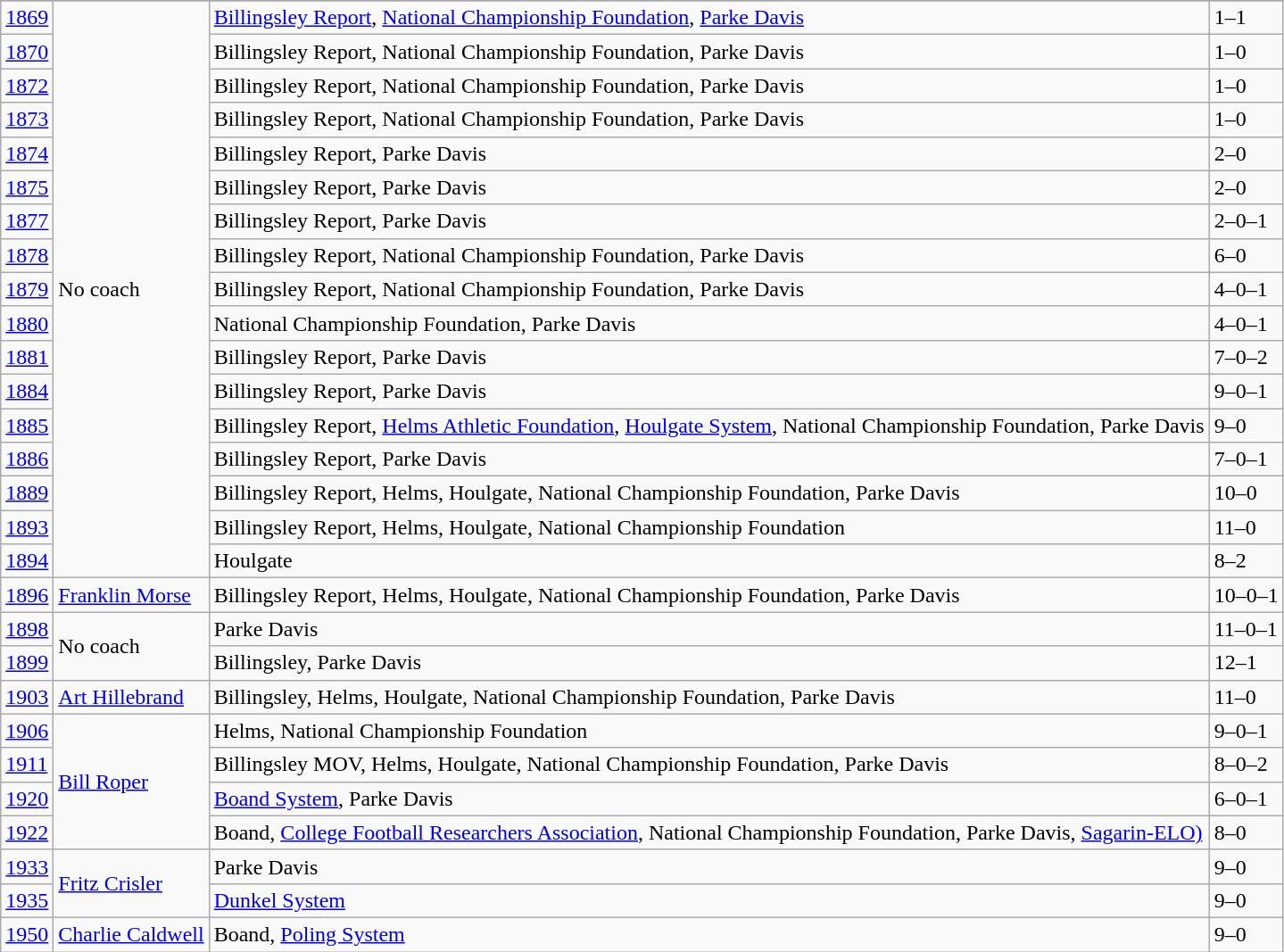<table class="wikitable">
<tr>
</tr>
<tr>
<td><a href='#'>1869</a></td>
<td rowspan="17">No coach</td>
<td><a href='#'>Billingsley Report</a>, <a href='#'>National Championship Foundation</a>, <a href='#'>Parke Davis</a></td>
<td>1–1</td>
</tr>
<tr>
<td><a href='#'>1870</a></td>
<td>Billingsley Report, National Championship Foundation, Parke Davis</td>
<td>1–0</td>
</tr>
<tr>
<td><a href='#'>1872</a></td>
<td>Billingsley Report, National Championship Foundation, Parke Davis</td>
<td>1–0</td>
</tr>
<tr>
<td><a href='#'>1873</a></td>
<td>Billingsley Report, National Championship Foundation, Parke Davis</td>
<td>1–0</td>
</tr>
<tr>
<td><a href='#'>1874</a></td>
<td>Billingsley Report, Parke Davis</td>
<td>2–0</td>
</tr>
<tr>
<td><a href='#'>1875</a></td>
<td>Billingsley Report, Parke Davis</td>
<td>2–0</td>
</tr>
<tr>
<td><a href='#'>1877</a></td>
<td>Billingsley Report, Parke Davis</td>
<td>2–0–1</td>
</tr>
<tr>
<td><a href='#'>1878</a></td>
<td>Billingsley Report, National Championship Foundation, Parke Davis</td>
<td>6–0</td>
</tr>
<tr>
<td><a href='#'>1879</a></td>
<td>Billingsley Report, National Championship Foundation, Parke Davis</td>
<td>4–0–1</td>
</tr>
<tr>
<td><a href='#'>1880</a></td>
<td>National Championship Foundation, Parke Davis</td>
<td>4–0–1</td>
</tr>
<tr>
<td><a href='#'>1881</a></td>
<td>Billingsley Report, Parke Davis</td>
<td>7–0–2</td>
</tr>
<tr>
<td><a href='#'>1884</a></td>
<td>Billingsley Report, Parke Davis</td>
<td>9–0–1</td>
</tr>
<tr>
<td><a href='#'>1885</a></td>
<td>Billingsley Report, <a href='#'>Helms Athletic Foundation</a>, <a href='#'>Houlgate System</a>, National Championship Foundation, Parke Davis</td>
<td>9–0</td>
</tr>
<tr>
<td><a href='#'>1886</a></td>
<td>Billingsley Report, Parke Davis</td>
<td>7–0–1</td>
</tr>
<tr>
<td><a href='#'>1889</a></td>
<td>Billingsley Report, Helms, Houlgate, National Championship Foundation, Parke Davis</td>
<td>10–0</td>
</tr>
<tr>
<td><a href='#'>1893</a></td>
<td>Billingsley Report, Helms, Houlgate, National Championship Foundation</td>
<td>11–0</td>
</tr>
<tr>
<td><a href='#'>1894</a></td>
<td>Houlgate</td>
<td>8–2</td>
</tr>
<tr>
<td><a href='#'>1896</a></td>
<td><a href='#'>Franklin Morse</a></td>
<td>Billingsley Report, Helms, Houlgate, National Championship Foundation, Parke Davis</td>
<td>10–0–1</td>
</tr>
<tr>
<td><a href='#'>1898</a></td>
<td rowspan="2">No coach</td>
<td>Parke Davis</td>
<td>11–0–1</td>
</tr>
<tr>
<td><a href='#'>1899</a></td>
<td>Billingsley, Parke Davis</td>
<td>12–1</td>
</tr>
<tr>
<td><a href='#'>1903</a></td>
<td><a href='#'>Art Hillebrand</a></td>
<td>Billingsley, Helms, Houlgate, National Championship Foundation, Parke Davis</td>
<td>11–0</td>
</tr>
<tr>
<td><a href='#'>1906</a></td>
<td rowspan="4"><a href='#'>Bill Roper</a></td>
<td>Helms, National Championship Foundation</td>
<td>9–0–1</td>
</tr>
<tr>
<td><a href='#'>1911</a></td>
<td>Billingsley MOV, Helms, Houlgate, National Championship Foundation, Parke Davis</td>
<td>8–0–2</td>
</tr>
<tr>
<td><a href='#'>1920</a></td>
<td><a href='#'>Boand System</a>, Parke Davis</td>
<td>6–0–1</td>
</tr>
<tr>
<td><a href='#'>1922</a></td>
<td>Boand, <a href='#'>College Football Researchers Association</a>, National Championship Foundation, Parke Davis, <a href='#'>Sagarin-ELO)</a></td>
<td>8–0</td>
</tr>
<tr>
<td><a href='#'>1933</a></td>
<td rowspan="2"><a href='#'>Fritz Crisler</a></td>
<td>Parke Davis</td>
<td>9–0</td>
</tr>
<tr>
<td><a href='#'>1935</a></td>
<td><a href='#'>Dunkel System</a></td>
<td>9–0</td>
</tr>
<tr>
<td><a href='#'>1950</a></td>
<td><a href='#'>Charlie Caldwell</a></td>
<td>Boand, <a href='#'>Poling System</a></td>
<td>9–0</td>
</tr>
</table>
